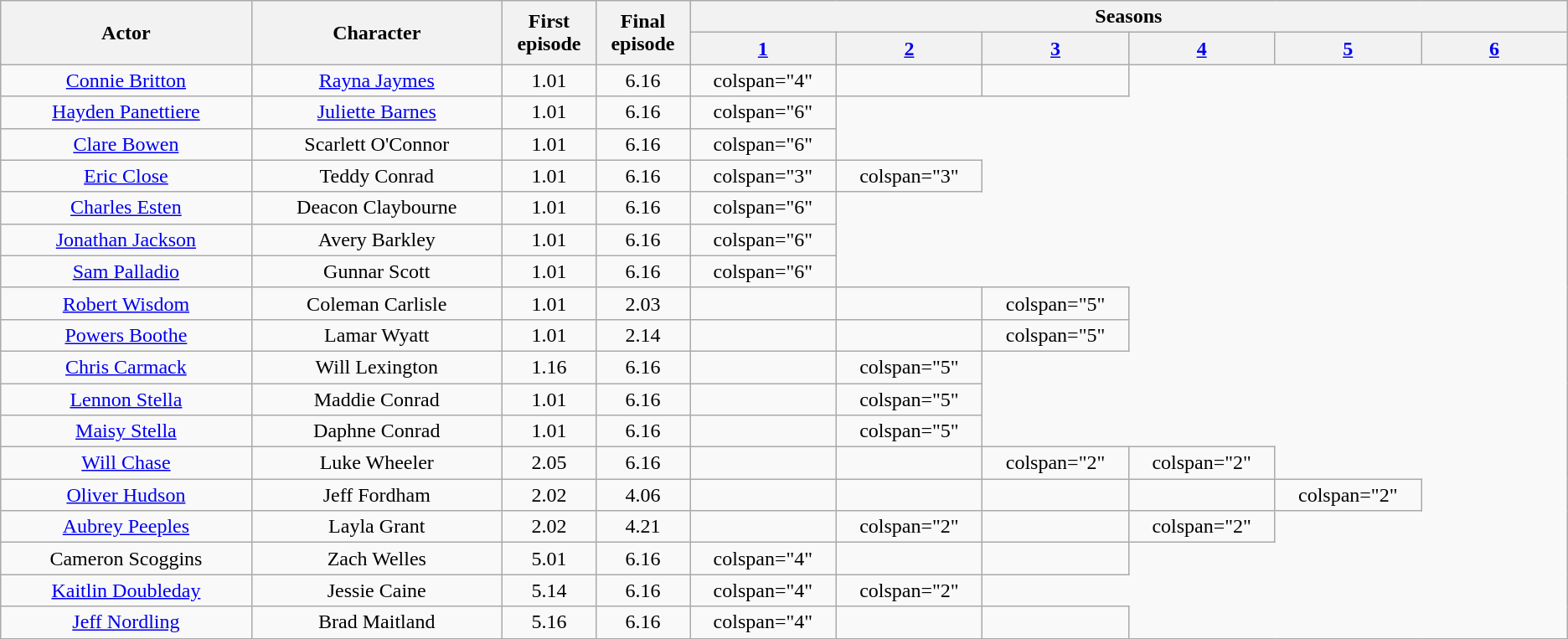<table class="wikitable plainrowheaders" style="text-align:center">
<tr>
<th rowspan="2" width="12%" scope="col">Actor</th>
<th rowspan="2" width="12%" scope="col">Character</th>
<th rowspan="2" style="width:4%;" scope="col">First <br>episode</th>
<th rowspan="2" style="width:4%;" scope="col">Final <br>episode</th>
<th colspan="6">Seasons</th>
</tr>
<tr>
<th width="7%" scope="col"><a href='#'>1</a></th>
<th width="7%" scope="col"><a href='#'>2</a></th>
<th width="7%" scope="col"><a href='#'>3</a></th>
<th width="7%" scope="col"><a href='#'>4</a></th>
<th width="7%" scope="col"><a href='#'>5</a></th>
<th width="7%" scope="col"><a href='#'>6</a></th>
</tr>
<tr>
<td><a href='#'>Connie Britton</a></td>
<td><a href='#'>Rayna Jaymes</a></td>
<td>1.01</td>
<td>6.16</td>
<td>colspan="4" </td>
<td></td>
<td></td>
</tr>
<tr>
<td><a href='#'>Hayden Panettiere</a></td>
<td><a href='#'>Juliette Barnes</a></td>
<td>1.01</td>
<td>6.16</td>
<td>colspan="6" </td>
</tr>
<tr>
<td><a href='#'>Clare Bowen</a></td>
<td>Scarlett O'Connor</td>
<td>1.01</td>
<td>6.16</td>
<td>colspan="6" </td>
</tr>
<tr>
<td><a href='#'>Eric Close</a></td>
<td>Teddy Conrad</td>
<td>1.01</td>
<td>6.16</td>
<td>colspan="3" </td>
<td>colspan="3" </td>
</tr>
<tr>
<td><a href='#'>Charles Esten</a></td>
<td>Deacon Claybourne</td>
<td>1.01</td>
<td>6.16</td>
<td>colspan="6" </td>
</tr>
<tr>
<td><a href='#'>Jonathan Jackson</a></td>
<td>Avery Barkley</td>
<td>1.01</td>
<td>6.16</td>
<td>colspan="6" </td>
</tr>
<tr>
<td><a href='#'>Sam Palladio</a></td>
<td>Gunnar Scott</td>
<td>1.01</td>
<td>6.16</td>
<td>colspan="6" </td>
</tr>
<tr>
<td><a href='#'>Robert Wisdom</a></td>
<td>Coleman Carlisle</td>
<td>1.01</td>
<td>2.03</td>
<td></td>
<td></td>
<td>colspan="5" </td>
</tr>
<tr>
<td><a href='#'>Powers Boothe</a></td>
<td>Lamar Wyatt</td>
<td>1.01</td>
<td>2.14</td>
<td></td>
<td></td>
<td>colspan="5" </td>
</tr>
<tr>
<td><a href='#'>Chris Carmack</a></td>
<td>Will Lexington</td>
<td>1.16</td>
<td>6.16</td>
<td></td>
<td>colspan="5" </td>
</tr>
<tr>
<td><a href='#'>Lennon Stella</a></td>
<td>Maddie Conrad</td>
<td>1.01</td>
<td>6.16</td>
<td></td>
<td>colspan="5" </td>
</tr>
<tr>
<td><a href='#'>Maisy Stella</a></td>
<td>Daphne Conrad</td>
<td>1.01</td>
<td>6.16</td>
<td></td>
<td>colspan="5" </td>
</tr>
<tr>
<td><a href='#'>Will Chase</a></td>
<td>Luke Wheeler</td>
<td>2.05</td>
<td>6.16</td>
<td></td>
<td></td>
<td>colspan="2" </td>
<td>colspan="2" </td>
</tr>
<tr>
<td><a href='#'>Oliver Hudson</a></td>
<td>Jeff Fordham</td>
<td>2.02</td>
<td>4.06</td>
<td></td>
<td></td>
<td></td>
<td></td>
<td>colspan="2" </td>
</tr>
<tr>
<td><a href='#'>Aubrey Peeples</a></td>
<td>Layla Grant</td>
<td>2.02</td>
<td>4.21</td>
<td></td>
<td>colspan="2" </td>
<td></td>
<td>colspan="2" </td>
</tr>
<tr>
<td>Cameron Scoggins</td>
<td>Zach Welles</td>
<td>5.01</td>
<td>6.16</td>
<td>colspan="4" </td>
<td></td>
<td></td>
</tr>
<tr>
<td><a href='#'>Kaitlin Doubleday</a></td>
<td>Jessie Caine</td>
<td>5.14</td>
<td>6.16</td>
<td>colspan="4" </td>
<td>colspan="2" </td>
</tr>
<tr>
<td><a href='#'>Jeff Nordling</a></td>
<td>Brad Maitland</td>
<td>5.16</td>
<td>6.16</td>
<td>colspan="4" </td>
<td></td>
<td></td>
</tr>
</table>
